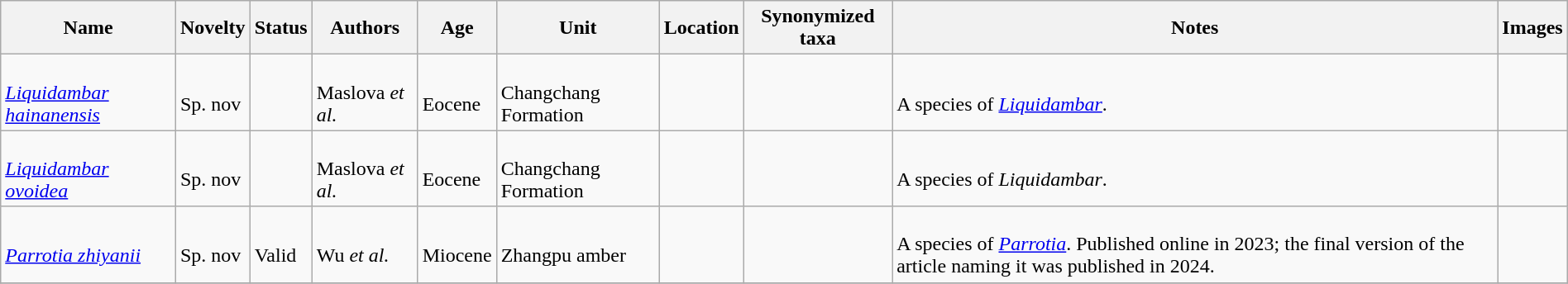<table class="wikitable sortable" align="center" width="100%">
<tr>
<th>Name</th>
<th>Novelty</th>
<th>Status</th>
<th>Authors</th>
<th>Age</th>
<th>Unit</th>
<th>Location</th>
<th>Synonymized taxa</th>
<th>Notes</th>
<th>Images</th>
</tr>
<tr>
<td><br><em><a href='#'>Liquidambar hainanensis</a></em></td>
<td><br>Sp. nov</td>
<td></td>
<td><br>Maslova <em>et al.</em></td>
<td><br>Eocene</td>
<td><br>Changchang Formation</td>
<td><br></td>
<td></td>
<td><br>A species of <em><a href='#'>Liquidambar</a></em>.</td>
<td></td>
</tr>
<tr>
<td><br><em><a href='#'>Liquidambar ovoidea</a></em></td>
<td><br>Sp. nov</td>
<td></td>
<td><br>Maslova <em>et al.</em></td>
<td><br>Eocene</td>
<td><br>Changchang Formation</td>
<td><br></td>
<td></td>
<td><br>A species of <em>Liquidambar</em>.</td>
<td></td>
</tr>
<tr>
<td><br><em><a href='#'>Parrotia zhiyanii</a></em></td>
<td><br>Sp. nov</td>
<td><br>Valid</td>
<td><br>Wu <em>et al.</em></td>
<td><br>Miocene</td>
<td><br>Zhangpu amber</td>
<td><br></td>
<td></td>
<td><br>A species of <em><a href='#'>Parrotia</a></em>. Published online in 2023; the final version of the article naming it was published in 2024.</td>
<td></td>
</tr>
<tr>
</tr>
</table>
